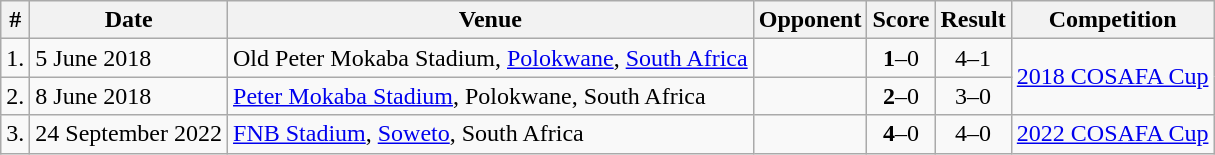<table class="wikitable">
<tr>
<th>#</th>
<th>Date</th>
<th>Venue</th>
<th>Opponent</th>
<th>Score</th>
<th>Result</th>
<th>Competition</th>
</tr>
<tr>
<td>1.</td>
<td>5 June 2018</td>
<td>Old Peter Mokaba Stadium, <a href='#'>Polokwane</a>, <a href='#'>South Africa</a></td>
<td></td>
<td align=center><strong>1</strong>–0</td>
<td align=center>4–1</td>
<td rowspan=2><a href='#'>2018 COSAFA Cup</a></td>
</tr>
<tr>
<td>2.</td>
<td>8 June 2018</td>
<td><a href='#'>Peter Mokaba Stadium</a>, Polokwane, South Africa</td>
<td></td>
<td align=center><strong>2</strong>–0</td>
<td align=center>3–0</td>
</tr>
<tr>
<td>3.</td>
<td>24 September 2022</td>
<td><a href='#'>FNB Stadium</a>, <a href='#'>Soweto</a>, South Africa</td>
<td></td>
<td align=center><strong>4</strong>–0</td>
<td align=center>4–0</td>
<td><a href='#'>2022 COSAFA Cup</a></td>
</tr>
</table>
